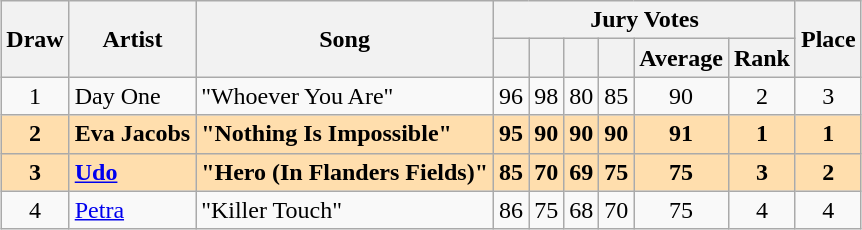<table class="sortable wikitable" style="margin: 1em auto 1em auto; text-align:center;">
<tr>
<th rowspan="2">Draw</th>
<th rowspan="2">Artist</th>
<th rowspan="2">Song</th>
<th colspan="6">Jury Votes</th>
<th rowspan="2">Place</th>
</tr>
<tr>
<th></th>
<th></th>
<th></th>
<th></th>
<th>Average</th>
<th>Rank</th>
</tr>
<tr>
<td>1</td>
<td align="left">Day One</td>
<td align="left">"Whoever You Are"</td>
<td>96</td>
<td>98</td>
<td>80</td>
<td>85</td>
<td>90</td>
<td>2</td>
<td>3</td>
</tr>
<tr style="font-weight:bold; background:navajowhite;">
<td>2</td>
<td align="left">Eva Jacobs</td>
<td align="left">"Nothing Is Impossible"</td>
<td>95</td>
<td>90</td>
<td>90</td>
<td>90</td>
<td>91</td>
<td>1</td>
<td>1</td>
</tr>
<tr style="font-weight:bold; background:navajowhite;">
<td>3</td>
<td align="left"><a href='#'>Udo</a></td>
<td align="left">"Hero (In Flanders Fields)"</td>
<td>85</td>
<td>70</td>
<td>69</td>
<td>75</td>
<td>75</td>
<td>3</td>
<td>2</td>
</tr>
<tr>
<td>4</td>
<td align="left"><a href='#'>Petra</a></td>
<td align="left">"Killer Touch"</td>
<td>86</td>
<td>75</td>
<td>68</td>
<td>70</td>
<td>75</td>
<td>4</td>
<td>4</td>
</tr>
</table>
